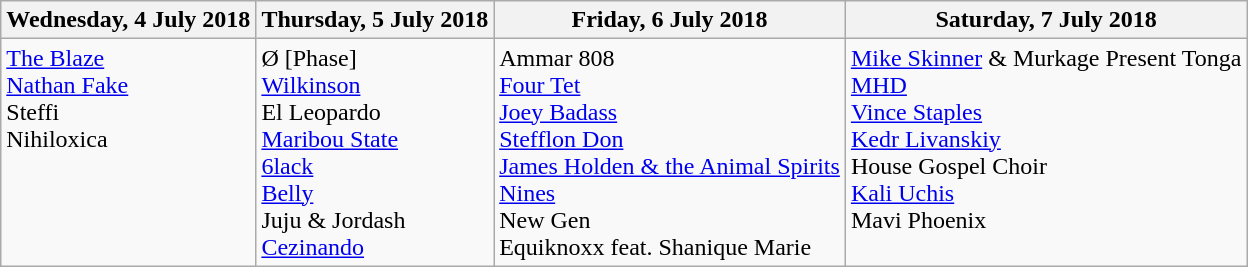<table class="wikitable">
<tr>
<th>Wednesday, 4 July 2018</th>
<th>Thursday, 5 July 2018</th>
<th>Friday, 6 July 2018</th>
<th>Saturday, 7 July 2018</th>
</tr>
<tr valign="top">
<td><a href='#'>The Blaze</a><br><a href='#'>Nathan Fake</a><br>Steffi<br>Nihiloxica</td>
<td>Ø [Phase]<br><a href='#'>Wilkinson</a><br>El Leopardo<br><a href='#'>Maribou State</a><br><a href='#'>6lack</a><br><a href='#'>Belly</a><br>Juju & Jordash<br><a href='#'>Cezinando</a></td>
<td>Ammar 808<br><a href='#'>Four Tet</a><br><a href='#'>Joey Badass</a><br><a href='#'>Stefflon Don</a><br><a href='#'>James Holden & the Animal Spirits</a><br><a href='#'>Nines</a><br>New Gen<br>Equiknoxx feat. Shanique Marie</td>
<td><a href='#'>Mike Skinner</a> & Murkage Present Tonga<br><a href='#'>MHD</a><br><a href='#'>Vince Staples</a><br><a href='#'>Kedr Livanskiy</a><br>House Gospel Choir<br><a href='#'>Kali Uchis</a><br>Mavi Phoenix</td>
</tr>
</table>
